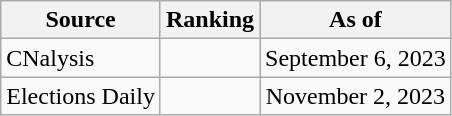<table class="wikitable" style="text-align:center">
<tr>
<th>Source</th>
<th>Ranking</th>
<th>As of</th>
</tr>
<tr>
<td align=left>CNalysis</td>
<td></td>
<td>September 6, 2023</td>
</tr>
<tr>
<td align=left>Elections Daily</td>
<td></td>
<td>November 2, 2023</td>
</tr>
</table>
